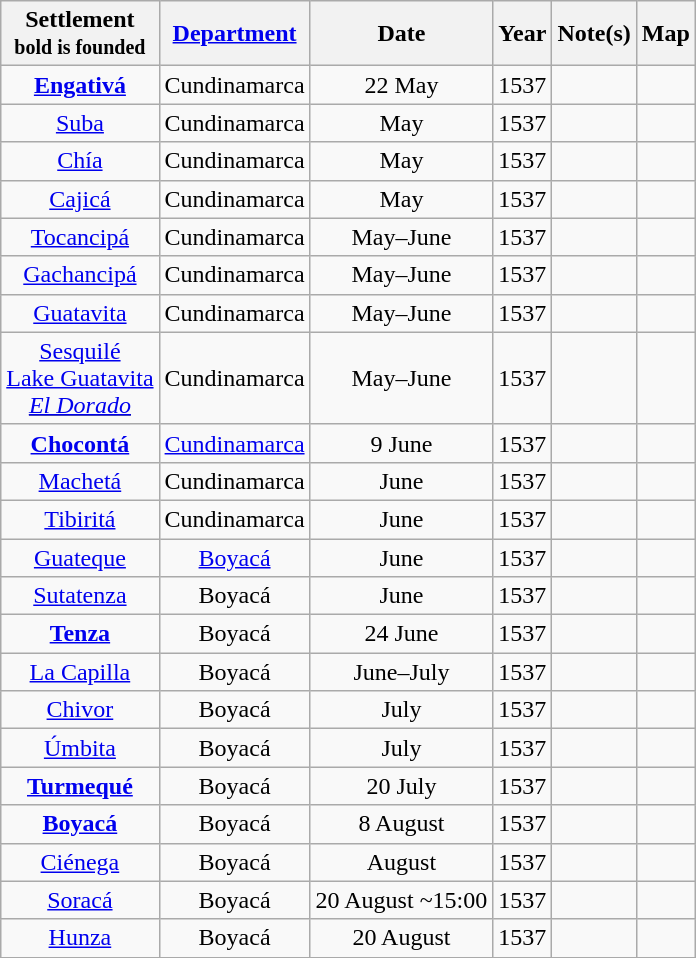<table class="wikitable sortable mw-collapsible mw-collapsed">
<tr>
<th scope="col">Settlement<br><small>bold is founded</small></th>
<th scope="col"><a href='#'>Department</a></th>
<th scope="col">Date</th>
<th scope="col">Year</th>
<th scope="col">Note(s)</th>
<th scope="col">Map</th>
</tr>
<tr>
<td align=center><strong><a href='#'>Engativá</a></strong></td>
<td align=center>Cundinamarca</td>
<td align=center>22 May</td>
<td align=center>1537</td>
<td align=center></td>
<td align=center></td>
</tr>
<tr>
<td align=center><a href='#'>Suba</a></td>
<td align=center>Cundinamarca</td>
<td align=center>May</td>
<td align=center>1537</td>
<td align=center></td>
<td align=center></td>
</tr>
<tr>
<td align=center><a href='#'>Chía</a></td>
<td align=center>Cundinamarca</td>
<td align=center>May</td>
<td align=center>1537</td>
<td align=center></td>
<td align=center></td>
</tr>
<tr>
<td align=center><a href='#'>Cajicá</a></td>
<td align=center>Cundinamarca</td>
<td align=center>May</td>
<td align=center>1537</td>
<td align=center></td>
<td align=center></td>
</tr>
<tr>
<td align=center><a href='#'>Tocancipá</a></td>
<td align=center>Cundinamarca</td>
<td align=center>May–June</td>
<td align=center>1537</td>
<td align=center></td>
<td align=center></td>
</tr>
<tr>
<td align=center><a href='#'>Gachancipá</a></td>
<td align=center>Cundinamarca</td>
<td align=center>May–June</td>
<td align=center>1537</td>
<td align=center></td>
<td align=center></td>
</tr>
<tr>
<td align=center><a href='#'>Guatavita</a></td>
<td align=center>Cundinamarca</td>
<td align=center>May–June</td>
<td align=center>1537</td>
<td align=center></td>
<td align=center></td>
</tr>
<tr>
<td align=center><a href='#'>Sesquilé</a><br><a href='#'>Lake Guatavita</a><br><u><em><a href='#'>El Dorado</a></em></u></td>
<td align=center>Cundinamarca</td>
<td align=center>May–June</td>
<td align=center>1537</td>
<td align=center></td>
<td align=center></td>
</tr>
<tr>
<td align=center><strong><a href='#'>Chocontá</a></strong></td>
<td align=center><a href='#'>Cundinamarca</a></td>
<td align=center>9 June</td>
<td align=center>1537</td>
<td align=center></td>
<td align=center></td>
</tr>
<tr>
<td align=center><a href='#'>Machetá</a></td>
<td align=center>Cundinamarca</td>
<td align=center>June</td>
<td align=center>1537</td>
<td align=center></td>
<td align=center></td>
</tr>
<tr>
<td align=center><a href='#'>Tibiritá</a></td>
<td align=center>Cundinamarca</td>
<td align=center>June</td>
<td align=center>1537</td>
<td align=center></td>
<td align=center></td>
</tr>
<tr>
<td align=center><a href='#'>Guateque</a></td>
<td align=center><a href='#'>Boyacá</a></td>
<td align=center>June</td>
<td align=center>1537</td>
<td align=center></td>
<td align=center></td>
</tr>
<tr>
<td align=center><a href='#'>Sutatenza</a></td>
<td align=center>Boyacá</td>
<td align=center>June</td>
<td align=center>1537</td>
<td align=center></td>
<td align=center></td>
</tr>
<tr>
<td align=center><strong><a href='#'>Tenza</a></strong></td>
<td align=center>Boyacá</td>
<td align=center>24 June</td>
<td align=center>1537</td>
<td align=center></td>
<td align=center></td>
</tr>
<tr>
<td align=center><a href='#'>La Capilla</a></td>
<td align=center>Boyacá</td>
<td align=center>June–July</td>
<td align=center>1537</td>
<td align=center></td>
<td align=center></td>
</tr>
<tr>
<td align=center><a href='#'>Chivor</a></td>
<td align=center>Boyacá</td>
<td align=center>July</td>
<td align=center>1537</td>
<td align=center></td>
<td align=center></td>
</tr>
<tr>
<td align=center><a href='#'>Úmbita</a></td>
<td align=center>Boyacá</td>
<td align=center>July</td>
<td align=center>1537</td>
<td align=center></td>
<td align=center></td>
</tr>
<tr>
<td align=center><strong><a href='#'>Turmequé</a></strong></td>
<td align=center>Boyacá</td>
<td align=center>20 July</td>
<td align=center>1537</td>
<td align=center></td>
<td align=center></td>
</tr>
<tr>
<td align=center><strong><a href='#'>Boyacá</a></strong></td>
<td align=center>Boyacá</td>
<td align=center>8 August</td>
<td align=center>1537</td>
<td align=center></td>
<td align=center></td>
</tr>
<tr>
<td align=center><a href='#'>Ciénega</a></td>
<td align=center>Boyacá</td>
<td align=center>August</td>
<td align=center>1537</td>
<td align=center></td>
<td align=center></td>
</tr>
<tr>
<td align=center><a href='#'>Soracá</a></td>
<td align=center>Boyacá</td>
<td align=center>20 August ~15:00</td>
<td align=center>1537</td>
<td align=center></td>
<td align=center></td>
</tr>
<tr>
<td align=center><a href='#'>Hunza</a></td>
<td align=center>Boyacá</td>
<td align=center>20 August</td>
<td align=center>1537</td>
<td align=center></td>
<td align=center></td>
</tr>
<tr>
</tr>
</table>
